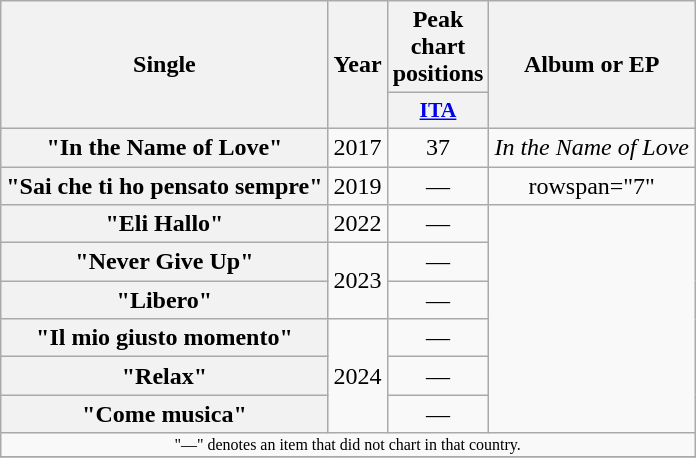<table class="wikitable plainrowheaders" style="text-align:center;">
<tr>
<th scope="col" rowspan="2">Single</th>
<th scope="col" rowspan="2">Year</th>
<th scope="col" colspan="1">Peak chart positions</th>
<th scope="col" rowspan="2">Album or EP</th>
</tr>
<tr>
<th scope="col" style="width:3em;font-size:90%;"><a href='#'>ITA</a><br></th>
</tr>
<tr>
<th scope="row">"In the Name of Love"</th>
<td>2017</td>
<td>37</td>
<td><em>In the Name of Love</em></td>
</tr>
<tr>
<th scope="row">"Sai che ti ho pensato sempre"</th>
<td>2019</td>
<td>—</td>
<td>rowspan="7" </td>
</tr>
<tr>
<th scope="row">"Eli Hallo" </th>
<td>2022</td>
<td>—</td>
</tr>
<tr>
<th scope="row">"Never Give Up"</th>
<td rowspan="2">2023</td>
<td>—</td>
</tr>
<tr>
<th scope="row">"Libero"</th>
<td>—</td>
</tr>
<tr>
<th scope="row">"Il mio giusto momento"</th>
<td rowspan="3">2024</td>
<td>—</td>
</tr>
<tr>
<th scope="row">"Relax"</th>
<td>—</td>
</tr>
<tr>
<th scope="row">"Come musica"</th>
<td>—</td>
</tr>
<tr>
<td colspan="5" style="text-align:center; font-size:8pt;">"—" denotes an item that did not chart in that country.</td>
</tr>
<tr>
</tr>
</table>
